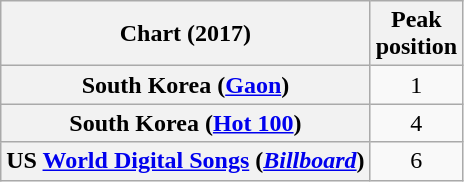<table class="wikitable plainrowheaders sortable">
<tr>
<th scope="col">Chart (2017)</th>
<th scope="col">Peak<br>position</th>
</tr>
<tr>
<th scope="row">South Korea (<a href='#'>Gaon</a>)</th>
<td align="center">1</td>
</tr>
<tr>
<th scope="row">South Korea (<a href='#'>Hot 100</a>)</th>
<td align="center">4</td>
</tr>
<tr>
<th scope="row">US <a href='#'>World Digital Songs</a> (<em><a href='#'>Billboard</a></em>)</th>
<td align="center">6</td>
</tr>
</table>
